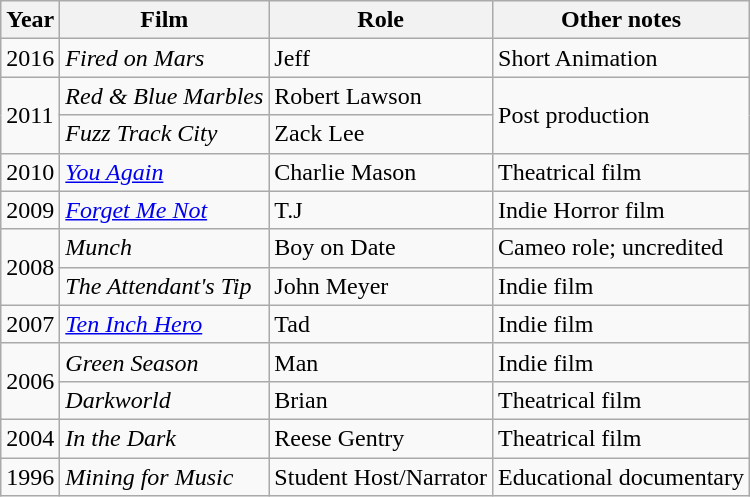<table class="wikitable">
<tr>
<th>Year</th>
<th>Film</th>
<th>Role</th>
<th>Other notes</th>
</tr>
<tr>
<td>2016</td>
<td><em>Fired on Mars</em></td>
<td>Jeff</td>
<td>Short Animation</td>
</tr>
<tr>
<td rowspan="2">2011</td>
<td><em>Red & Blue Marbles</em></td>
<td>Robert Lawson</td>
<td rowspan="2">Post production</td>
</tr>
<tr>
<td><em>Fuzz Track City</em></td>
<td>Zack Lee</td>
</tr>
<tr>
<td>2010</td>
<td><em><a href='#'>You Again</a></em></td>
<td>Charlie Mason</td>
<td>Theatrical film</td>
</tr>
<tr>
<td>2009</td>
<td><em><a href='#'>Forget Me Not</a></em></td>
<td>T.J</td>
<td>Indie Horror film</td>
</tr>
<tr>
<td rowspan="2">2008</td>
<td><em>Munch</em></td>
<td>Boy on Date</td>
<td>Cameo role; uncredited</td>
</tr>
<tr>
<td><em>The Attendant's Tip</em></td>
<td>John Meyer</td>
<td>Indie film</td>
</tr>
<tr>
<td>2007</td>
<td><em><a href='#'>Ten Inch Hero</a></em></td>
<td>Tad</td>
<td>Indie film</td>
</tr>
<tr>
<td rowspan="2">2006</td>
<td><em>Green Season</em></td>
<td>Man</td>
<td>Indie film</td>
</tr>
<tr>
<td><em>Darkworld</em></td>
<td>Brian</td>
<td>Theatrical film</td>
</tr>
<tr>
<td>2004</td>
<td><em>In the Dark</em></td>
<td>Reese Gentry</td>
<td>Theatrical film</td>
</tr>
<tr>
<td>1996</td>
<td><em>Mining for Music</em></td>
<td>Student Host/Narrator</td>
<td>Educational documentary</td>
</tr>
</table>
